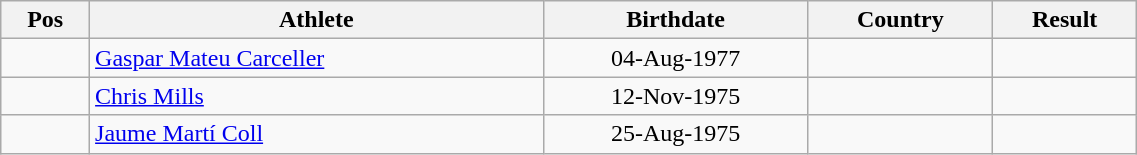<table class="wikitable"  style="text-align:center; width:60%;">
<tr>
<th>Pos</th>
<th>Athlete</th>
<th>Birthdate</th>
<th>Country</th>
<th>Result</th>
</tr>
<tr>
<td align=center></td>
<td align=left><a href='#'>Gaspar Mateu Carceller</a></td>
<td>04-Aug-1977</td>
<td align=left></td>
<td></td>
</tr>
<tr>
<td align=center></td>
<td align=left><a href='#'>Chris Mills</a></td>
<td>12-Nov-1975</td>
<td align=left></td>
<td></td>
</tr>
<tr>
<td align=center></td>
<td align=left><a href='#'>Jaume Martí Coll</a></td>
<td>25-Aug-1975</td>
<td align=left></td>
<td></td>
</tr>
</table>
